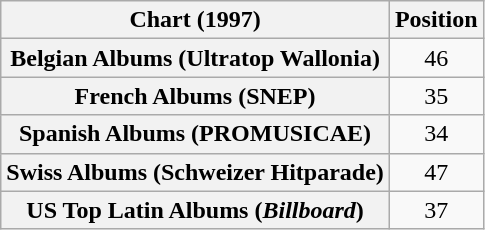<table class="wikitable sortable plainrowheaders" style="text-align:center">
<tr>
<th scope="col">Chart (1997)</th>
<th scope="col">Position</th>
</tr>
<tr>
<th scope="row">Belgian Albums (Ultratop Wallonia)</th>
<td>46</td>
</tr>
<tr>
<th scope="row">French Albums (SNEP)</th>
<td>35</td>
</tr>
<tr>
<th scope="row">Spanish Albums (PROMUSICAE)</th>
<td>34</td>
</tr>
<tr>
<th scope="row">Swiss Albums (Schweizer Hitparade)</th>
<td>47</td>
</tr>
<tr>
<th scope="row">US Top Latin Albums (<em>Billboard</em>)</th>
<td>37</td>
</tr>
</table>
